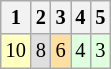<table class="wikitable" style="font-size: 85%;">
<tr>
<th>1</th>
<th>2</th>
<th>3</th>
<th>4</th>
<th>5</th>
</tr>
<tr align="center">
<td style="background:#FFFFBF;">10</td>
<td style="background:#DFDFDF;">8</td>
<td style="background:#FFDF9F;">6</td>
<td style="background:#DFFFDF;">4</td>
<td style="background:#DFFFDF;">3</td>
</tr>
</table>
